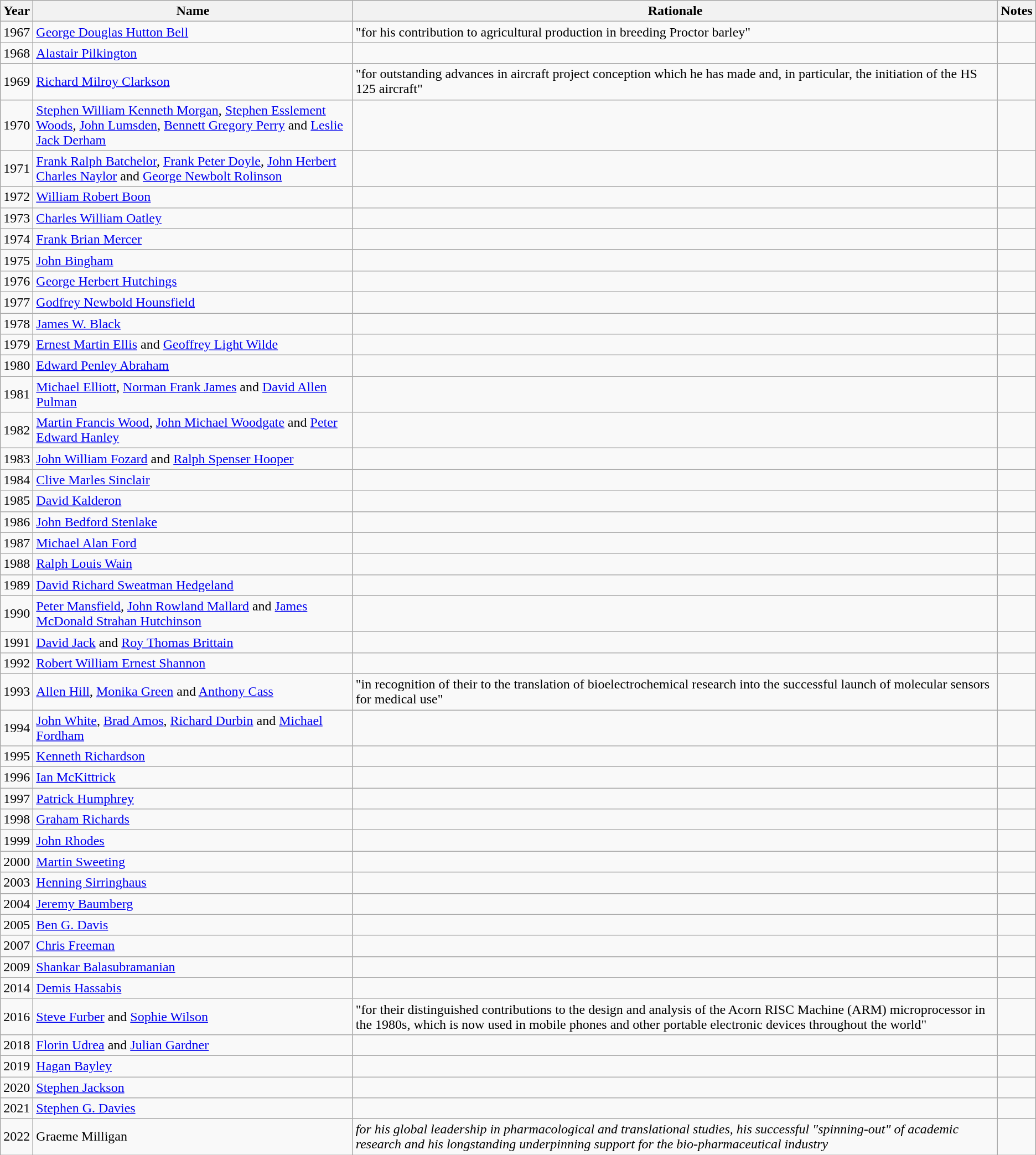<table class="wikitable sortable" border="1" style="align:left;">
<tr>
<th width="4">Year</th>
<th width="390"class="unsortable">Name</th>
<th width="800" class="unsortable">Rationale</th>
<th width="1" class="unsortable">Notes</th>
</tr>
<tr>
<td>1967</td>
<td><a href='#'>George Douglas Hutton Bell</a></td>
<td>"for his contribution to agricultural production in breeding Proctor barley"</td>
<td></td>
</tr>
<tr>
<td>1968</td>
<td><a href='#'>Alastair Pilkington</a></td>
<td></td>
<td></td>
</tr>
<tr>
<td>1969</td>
<td><a href='#'>Richard Milroy Clarkson</a></td>
<td>"for outstanding advances in aircraft project conception which he has made and, in particular, the initiation of the HS 125 aircraft"</td>
<td></td>
</tr>
<tr>
<td>1970</td>
<td><a href='#'>Stephen William Kenneth Morgan</a>, <a href='#'>Stephen Esslement Woods</a>, <a href='#'>John Lumsden</a>, <a href='#'>Bennett Gregory Perry</a> and <a href='#'>Leslie Jack Derham</a></td>
<td></td>
<td></td>
</tr>
<tr>
<td>1971</td>
<td><a href='#'>Frank Ralph Batchelor</a>, <a href='#'>Frank Peter Doyle</a>, <a href='#'>John Herbert Charles Naylor</a> and <a href='#'>George Newbolt Rolinson</a></td>
<td></td>
<td></td>
</tr>
<tr>
<td>1972</td>
<td><a href='#'>William Robert Boon</a></td>
<td></td>
<td></td>
</tr>
<tr>
<td>1973</td>
<td><a href='#'>Charles William Oatley</a></td>
<td></td>
<td></td>
</tr>
<tr>
<td>1974</td>
<td><a href='#'>Frank Brian Mercer</a></td>
<td></td>
<td></td>
</tr>
<tr>
<td>1975</td>
<td><a href='#'>John Bingham</a></td>
<td></td>
<td></td>
</tr>
<tr>
<td>1976</td>
<td><a href='#'>George Herbert Hutchings</a></td>
<td></td>
<td></td>
</tr>
<tr>
<td>1977</td>
<td><a href='#'>Godfrey Newbold Hounsfield</a></td>
<td></td>
<td></td>
</tr>
<tr>
<td>1978</td>
<td><a href='#'>James W. Black</a></td>
<td></td>
<td></td>
</tr>
<tr>
<td>1979</td>
<td><a href='#'>Ernest Martin Ellis</a> and <a href='#'>Geoffrey Light Wilde</a></td>
<td></td>
<td></td>
</tr>
<tr>
<td>1980</td>
<td><a href='#'>Edward Penley Abraham</a></td>
<td></td>
<td></td>
</tr>
<tr>
<td>1981</td>
<td><a href='#'>Michael Elliott</a>, <a href='#'>Norman Frank James</a> and <a href='#'>David Allen Pulman</a></td>
<td></td>
<td></td>
</tr>
<tr>
<td>1982</td>
<td><a href='#'>Martin Francis Wood</a>, <a href='#'>John Michael Woodgate</a> and <a href='#'>Peter Edward Hanley</a></td>
<td></td>
<td></td>
</tr>
<tr>
<td>1983</td>
<td><a href='#'>John William Fozard</a> and <a href='#'>Ralph Spenser Hooper</a></td>
<td></td>
<td></td>
</tr>
<tr>
<td>1984</td>
<td><a href='#'>Clive Marles Sinclair</a></td>
<td></td>
<td></td>
</tr>
<tr>
<td>1985</td>
<td><a href='#'>David Kalderon</a></td>
<td></td>
<td></td>
</tr>
<tr>
<td>1986</td>
<td><a href='#'>John Bedford Stenlake</a></td>
<td></td>
<td></td>
</tr>
<tr>
<td>1987</td>
<td><a href='#'>Michael Alan Ford</a></td>
<td></td>
<td></td>
</tr>
<tr>
<td>1988</td>
<td><a href='#'>Ralph Louis Wain</a></td>
<td></td>
<td></td>
</tr>
<tr>
<td>1989</td>
<td><a href='#'>David Richard Sweatman Hedgeland</a></td>
<td></td>
<td></td>
</tr>
<tr>
<td>1990</td>
<td><a href='#'>Peter Mansfield</a>, <a href='#'>John Rowland Mallard</a> and <a href='#'>James McDonald Strahan Hutchinson</a></td>
<td></td>
<td></td>
</tr>
<tr>
<td>1991</td>
<td><a href='#'>David Jack</a> and <a href='#'>Roy Thomas Brittain</a></td>
<td></td>
<td></td>
</tr>
<tr>
<td>1992</td>
<td><a href='#'>Robert William Ernest Shannon</a></td>
<td></td>
<td></td>
</tr>
<tr>
<td>1993</td>
<td><a href='#'>Allen Hill</a>, <a href='#'>Monika Green</a> and <a href='#'>Anthony Cass</a></td>
<td>"in recognition of their to the translation of bioelectrochemical research into the successful launch of molecular sensors for medical use"</td>
<td></td>
</tr>
<tr>
<td>1994</td>
<td><a href='#'>John White</a>, <a href='#'>Brad Amos</a>, <a href='#'>Richard Durbin</a> and <a href='#'>Michael Fordham</a></td>
<td></td>
<td></td>
</tr>
<tr>
<td>1995</td>
<td><a href='#'>Kenneth Richardson</a></td>
<td></td>
<td></td>
</tr>
<tr>
<td>1996</td>
<td><a href='#'>Ian McKittrick</a></td>
<td></td>
<td></td>
</tr>
<tr>
<td>1997</td>
<td><a href='#'>Patrick Humphrey</a></td>
<td></td>
<td></td>
</tr>
<tr>
<td>1998</td>
<td><a href='#'>Graham Richards</a></td>
<td></td>
<td></td>
</tr>
<tr>
<td>1999</td>
<td><a href='#'>John Rhodes</a></td>
<td></td>
<td></td>
</tr>
<tr>
<td>2000</td>
<td><a href='#'>Martin Sweeting</a></td>
<td></td>
<td></td>
</tr>
<tr>
<td>2003</td>
<td><a href='#'>Henning Sirringhaus</a></td>
<td></td>
<td></td>
</tr>
<tr>
<td>2004</td>
<td><a href='#'>Jeremy Baumberg</a></td>
<td></td>
<td></td>
</tr>
<tr>
<td>2005</td>
<td><a href='#'>Ben G. Davis</a></td>
<td></td>
<td></td>
</tr>
<tr>
<td>2007</td>
<td><a href='#'>Chris Freeman</a></td>
<td></td>
<td></td>
</tr>
<tr>
<td>2009</td>
<td><a href='#'>Shankar Balasubramanian</a></td>
<td></td>
<td></td>
</tr>
<tr>
<td>2014</td>
<td><a href='#'>Demis Hassabis</a></td>
<td></td>
<td></td>
</tr>
<tr>
<td>2016</td>
<td><a href='#'>Steve Furber</a> and <a href='#'>Sophie Wilson</a></td>
<td>"for their distinguished contributions to the design and analysis of the Acorn RISC Machine (ARM) microprocessor in the 1980s, which is now used in mobile phones and other portable electronic devices throughout the world"</td>
<td></td>
</tr>
<tr>
<td>2018</td>
<td><a href='#'>Florin Udrea</a> and <a href='#'>Julian Gardner</a></td>
<td></td>
<td></td>
</tr>
<tr>
<td>2019</td>
<td><a href='#'>Hagan Bayley</a></td>
<td></td>
<td></td>
</tr>
<tr>
<td>2020</td>
<td><a href='#'>Stephen Jackson</a></td>
<td></td>
<td></td>
</tr>
<tr>
<td>2021</td>
<td><a href='#'>Stephen G. Davies</a></td>
<td></td>
<td></td>
</tr>
<tr>
<td>2022</td>
<td>Graeme Milligan</td>
<td><em>for his global leadership in pharmacological and translational studies, his successful "spinning-out" of academic research and his longstanding underpinning support for the bio-pharmaceutical industry</em></td>
<td></td>
</tr>
</table>
